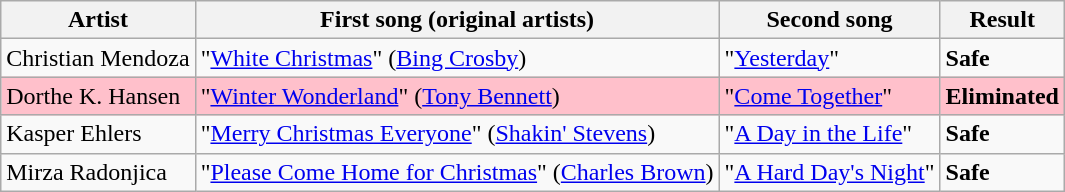<table class=wikitable>
<tr>
<th>Artist</th>
<th>First song (original artists)</th>
<th>Second song</th>
<th>Result</th>
</tr>
<tr>
<td>Christian Mendoza</td>
<td>"<a href='#'>White Christmas</a>" (<a href='#'>Bing Crosby</a>)</td>
<td>"<a href='#'>Yesterday</a>"</td>
<td><strong>Safe</strong></td>
</tr>
<tr style="background:pink;">
<td>Dorthe K. Hansen</td>
<td>"<a href='#'>Winter Wonderland</a>" (<a href='#'>Tony Bennett</a>)</td>
<td>"<a href='#'>Come Together</a>"</td>
<td><strong>Eliminated</strong></td>
</tr>
<tr>
<td>Kasper Ehlers</td>
<td>"<a href='#'>Merry Christmas Everyone</a>" (<a href='#'>Shakin' Stevens</a>)</td>
<td>"<a href='#'>A Day in the Life</a>"</td>
<td><strong>Safe</strong></td>
</tr>
<tr>
<td>Mirza Radonjica</td>
<td>"<a href='#'>Please Come Home for Christmas</a>" (<a href='#'>Charles Brown</a>)</td>
<td>"<a href='#'>A Hard Day's Night</a>"</td>
<td><strong>Safe</strong></td>
</tr>
</table>
